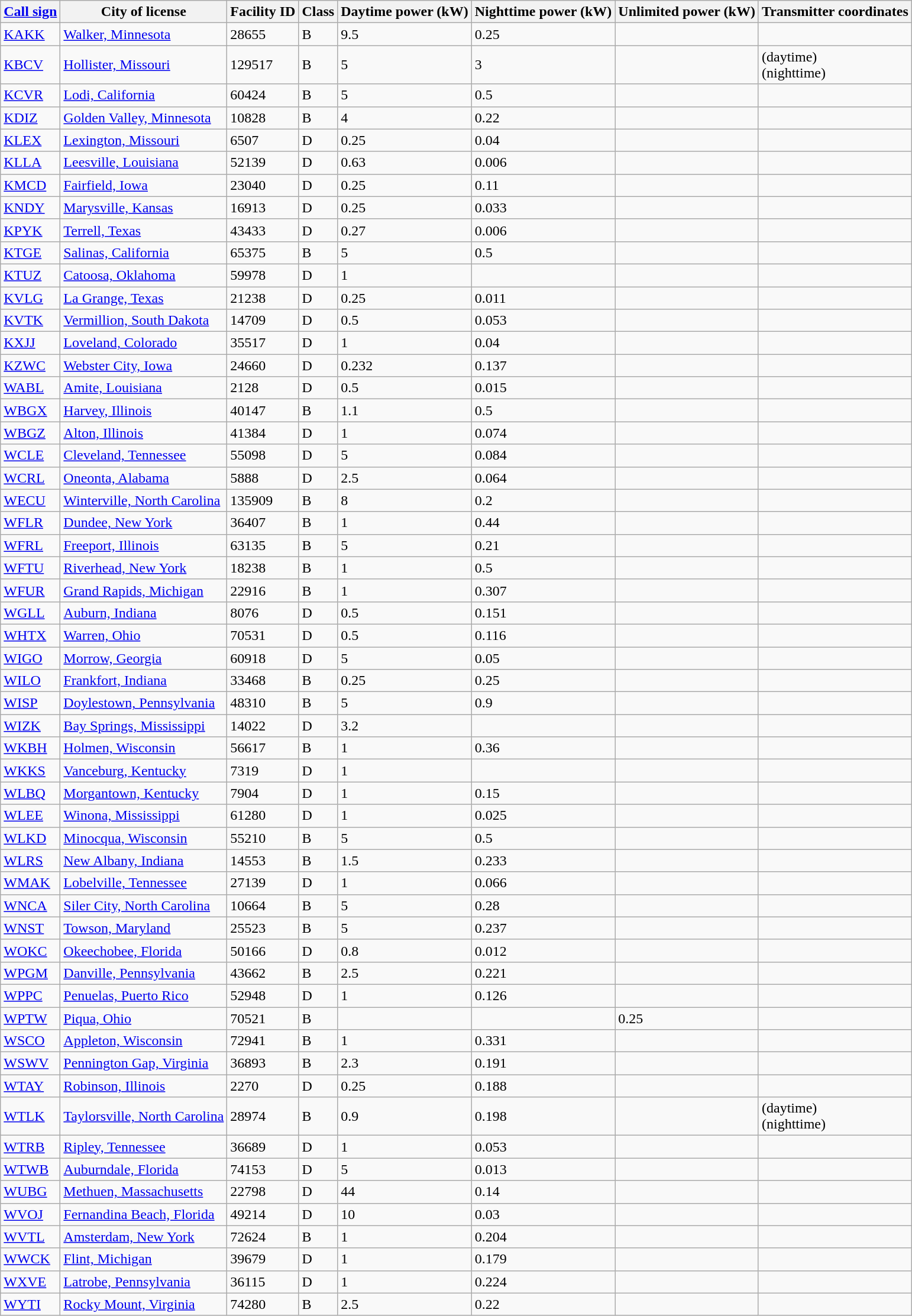<table class="wikitable sortable">
<tr>
<th><a href='#'>Call sign</a></th>
<th>City of license</th>
<th>Facility ID</th>
<th>Class</th>
<th>Daytime power (kW)</th>
<th>Nighttime power (kW)</th>
<th>Unlimited power (kW)</th>
<th>Transmitter coordinates</th>
</tr>
<tr>
<td><a href='#'>KAKK</a></td>
<td><a href='#'>Walker, Minnesota</a></td>
<td>28655</td>
<td>B</td>
<td>9.5</td>
<td>0.25</td>
<td></td>
<td></td>
</tr>
<tr>
<td><a href='#'>KBCV</a></td>
<td><a href='#'>Hollister, Missouri</a></td>
<td>129517</td>
<td>B</td>
<td>5</td>
<td>3</td>
<td></td>
<td> (daytime)<br> (nighttime)</td>
</tr>
<tr>
<td><a href='#'>KCVR</a></td>
<td><a href='#'>Lodi, California</a></td>
<td>60424</td>
<td>B</td>
<td>5</td>
<td>0.5</td>
<td></td>
<td></td>
</tr>
<tr>
<td><a href='#'>KDIZ</a></td>
<td><a href='#'>Golden Valley, Minnesota</a></td>
<td>10828</td>
<td>B</td>
<td>4</td>
<td>0.22</td>
<td></td>
<td></td>
</tr>
<tr>
<td><a href='#'>KLEX</a></td>
<td><a href='#'>Lexington, Missouri</a></td>
<td>6507</td>
<td>D</td>
<td>0.25</td>
<td>0.04</td>
<td></td>
<td></td>
</tr>
<tr>
<td><a href='#'>KLLA</a></td>
<td><a href='#'>Leesville, Louisiana</a></td>
<td>52139</td>
<td>D</td>
<td>0.63</td>
<td>0.006</td>
<td></td>
<td></td>
</tr>
<tr>
<td><a href='#'>KMCD</a></td>
<td><a href='#'>Fairfield, Iowa</a></td>
<td>23040</td>
<td>D</td>
<td>0.25</td>
<td>0.11</td>
<td></td>
<td></td>
</tr>
<tr>
<td><a href='#'>KNDY</a></td>
<td><a href='#'>Marysville, Kansas</a></td>
<td>16913</td>
<td>D</td>
<td>0.25</td>
<td>0.033</td>
<td></td>
<td></td>
</tr>
<tr>
<td><a href='#'>KPYK</a></td>
<td><a href='#'>Terrell, Texas</a></td>
<td>43433</td>
<td>D</td>
<td>0.27</td>
<td>0.006</td>
<td></td>
<td></td>
</tr>
<tr>
<td><a href='#'>KTGE</a></td>
<td><a href='#'>Salinas, California</a></td>
<td>65375</td>
<td>B</td>
<td>5</td>
<td>0.5</td>
<td></td>
<td></td>
</tr>
<tr>
<td><a href='#'>KTUZ</a></td>
<td><a href='#'>Catoosa, Oklahoma</a></td>
<td>59978</td>
<td>D</td>
<td>1</td>
<td></td>
<td></td>
<td></td>
</tr>
<tr>
<td><a href='#'>KVLG</a></td>
<td><a href='#'>La Grange, Texas</a></td>
<td>21238</td>
<td>D</td>
<td>0.25</td>
<td>0.011</td>
<td></td>
<td></td>
</tr>
<tr>
<td><a href='#'>KVTK</a></td>
<td><a href='#'>Vermillion, South Dakota</a></td>
<td>14709</td>
<td>D</td>
<td>0.5</td>
<td>0.053</td>
<td></td>
<td></td>
</tr>
<tr>
<td><a href='#'>KXJJ</a></td>
<td><a href='#'>Loveland, Colorado</a></td>
<td>35517</td>
<td>D</td>
<td>1</td>
<td>0.04</td>
<td></td>
<td></td>
</tr>
<tr>
<td><a href='#'>KZWC</a></td>
<td><a href='#'>Webster City, Iowa</a></td>
<td>24660</td>
<td>D</td>
<td>0.232</td>
<td>0.137</td>
<td></td>
<td></td>
</tr>
<tr>
<td><a href='#'>WABL</a></td>
<td><a href='#'>Amite, Louisiana</a></td>
<td>2128</td>
<td>D</td>
<td>0.5</td>
<td>0.015</td>
<td></td>
<td></td>
</tr>
<tr>
<td><a href='#'>WBGX</a></td>
<td><a href='#'>Harvey, Illinois</a></td>
<td>40147</td>
<td>B</td>
<td>1.1</td>
<td>0.5</td>
<td></td>
<td></td>
</tr>
<tr>
<td><a href='#'>WBGZ</a></td>
<td><a href='#'>Alton, Illinois</a></td>
<td>41384</td>
<td>D</td>
<td>1</td>
<td>0.074</td>
<td></td>
<td></td>
</tr>
<tr>
<td><a href='#'>WCLE</a></td>
<td><a href='#'>Cleveland, Tennessee</a></td>
<td>55098</td>
<td>D</td>
<td>5</td>
<td>0.084</td>
<td></td>
<td></td>
</tr>
<tr>
<td><a href='#'>WCRL</a></td>
<td><a href='#'>Oneonta, Alabama</a></td>
<td>5888</td>
<td>D</td>
<td>2.5</td>
<td>0.064</td>
<td></td>
<td></td>
</tr>
<tr>
<td><a href='#'>WECU</a></td>
<td><a href='#'>Winterville, North Carolina</a></td>
<td>135909</td>
<td>B</td>
<td>8</td>
<td>0.2</td>
<td></td>
<td></td>
</tr>
<tr>
<td><a href='#'>WFLR</a></td>
<td><a href='#'>Dundee, New York</a></td>
<td>36407</td>
<td>B</td>
<td>1</td>
<td>0.44</td>
<td></td>
<td></td>
</tr>
<tr>
<td><a href='#'>WFRL</a></td>
<td><a href='#'>Freeport, Illinois</a></td>
<td>63135</td>
<td>B</td>
<td>5</td>
<td>0.21</td>
<td></td>
<td></td>
</tr>
<tr>
<td><a href='#'>WFTU</a></td>
<td><a href='#'>Riverhead, New York</a></td>
<td>18238</td>
<td>B</td>
<td>1</td>
<td>0.5</td>
<td></td>
<td></td>
</tr>
<tr>
<td><a href='#'>WFUR</a></td>
<td><a href='#'>Grand Rapids, Michigan</a></td>
<td>22916</td>
<td>B</td>
<td>1</td>
<td>0.307</td>
<td></td>
<td></td>
</tr>
<tr>
<td><a href='#'>WGLL</a></td>
<td><a href='#'>Auburn, Indiana</a></td>
<td>8076</td>
<td>D</td>
<td>0.5</td>
<td>0.151</td>
<td></td>
<td></td>
</tr>
<tr>
<td><a href='#'>WHTX</a></td>
<td><a href='#'>Warren, Ohio</a></td>
<td>70531</td>
<td>D</td>
<td>0.5</td>
<td>0.116</td>
<td></td>
<td></td>
</tr>
<tr>
<td><a href='#'>WIGO</a></td>
<td><a href='#'>Morrow, Georgia</a></td>
<td>60918</td>
<td>D</td>
<td>5</td>
<td>0.05</td>
<td></td>
<td></td>
</tr>
<tr>
<td><a href='#'>WILO</a></td>
<td><a href='#'>Frankfort, Indiana</a></td>
<td>33468</td>
<td>B</td>
<td>0.25</td>
<td>0.25</td>
<td></td>
<td></td>
</tr>
<tr>
<td><a href='#'>WISP</a></td>
<td><a href='#'>Doylestown, Pennsylvania</a></td>
<td>48310</td>
<td>B</td>
<td>5</td>
<td>0.9</td>
<td></td>
<td></td>
</tr>
<tr>
<td><a href='#'>WIZK</a></td>
<td><a href='#'>Bay Springs, Mississippi</a></td>
<td>14022</td>
<td>D</td>
<td>3.2</td>
<td></td>
<td></td>
<td></td>
</tr>
<tr>
<td><a href='#'>WKBH</a></td>
<td><a href='#'>Holmen, Wisconsin</a></td>
<td>56617</td>
<td>B</td>
<td>1</td>
<td>0.36</td>
<td></td>
<td></td>
</tr>
<tr>
<td><a href='#'>WKKS</a></td>
<td><a href='#'>Vanceburg, Kentucky</a></td>
<td>7319</td>
<td>D</td>
<td>1</td>
<td></td>
<td></td>
<td></td>
</tr>
<tr>
<td><a href='#'>WLBQ</a></td>
<td><a href='#'>Morgantown, Kentucky</a></td>
<td>7904</td>
<td>D</td>
<td>1</td>
<td>0.15</td>
<td></td>
<td></td>
</tr>
<tr>
<td><a href='#'>WLEE</a></td>
<td><a href='#'>Winona, Mississippi</a></td>
<td>61280</td>
<td>D</td>
<td>1</td>
<td>0.025</td>
<td></td>
<td></td>
</tr>
<tr>
<td><a href='#'>WLKD</a></td>
<td><a href='#'>Minocqua, Wisconsin</a></td>
<td>55210</td>
<td>B</td>
<td>5</td>
<td>0.5</td>
<td></td>
<td></td>
</tr>
<tr>
<td><a href='#'>WLRS</a></td>
<td><a href='#'>New Albany, Indiana</a></td>
<td>14553</td>
<td>B</td>
<td>1.5</td>
<td>0.233</td>
<td></td>
<td></td>
</tr>
<tr>
<td><a href='#'>WMAK</a></td>
<td><a href='#'>Lobelville, Tennessee</a></td>
<td>27139</td>
<td>D</td>
<td>1</td>
<td>0.066</td>
<td></td>
<td></td>
</tr>
<tr>
<td><a href='#'>WNCA</a></td>
<td><a href='#'>Siler City, North Carolina</a></td>
<td>10664</td>
<td>B</td>
<td>5</td>
<td>0.28</td>
<td></td>
<td></td>
</tr>
<tr>
<td><a href='#'>WNST</a></td>
<td><a href='#'>Towson, Maryland</a></td>
<td>25523</td>
<td>B</td>
<td>5</td>
<td>0.237</td>
<td></td>
<td></td>
</tr>
<tr>
<td><a href='#'>WOKC</a></td>
<td><a href='#'>Okeechobee, Florida</a></td>
<td>50166</td>
<td>D</td>
<td>0.8</td>
<td>0.012</td>
<td></td>
<td></td>
</tr>
<tr>
<td><a href='#'>WPGM</a></td>
<td><a href='#'>Danville, Pennsylvania</a></td>
<td>43662</td>
<td>B</td>
<td>2.5</td>
<td>0.221</td>
<td></td>
<td></td>
</tr>
<tr>
<td><a href='#'>WPPC</a></td>
<td><a href='#'>Penuelas, Puerto Rico</a></td>
<td>52948</td>
<td>D</td>
<td>1</td>
<td>0.126</td>
<td></td>
<td></td>
</tr>
<tr>
<td><a href='#'>WPTW</a></td>
<td><a href='#'>Piqua, Ohio</a></td>
<td>70521</td>
<td>B</td>
<td></td>
<td></td>
<td>0.25</td>
<td></td>
</tr>
<tr>
<td><a href='#'>WSCO</a></td>
<td><a href='#'>Appleton, Wisconsin</a></td>
<td>72941</td>
<td>B</td>
<td>1</td>
<td>0.331</td>
<td></td>
<td></td>
</tr>
<tr>
<td><a href='#'>WSWV</a></td>
<td><a href='#'>Pennington Gap, Virginia</a></td>
<td>36893</td>
<td>B</td>
<td>2.3</td>
<td>0.191</td>
<td></td>
<td></td>
</tr>
<tr>
<td><a href='#'>WTAY</a></td>
<td><a href='#'>Robinson, Illinois</a></td>
<td>2270</td>
<td>D</td>
<td>0.25</td>
<td>0.188</td>
<td></td>
<td></td>
</tr>
<tr>
<td><a href='#'>WTLK</a></td>
<td><a href='#'>Taylorsville, North Carolina</a></td>
<td>28974</td>
<td>B</td>
<td>0.9</td>
<td>0.198</td>
<td></td>
<td> (daytime)<br> (nighttime)</td>
</tr>
<tr>
<td><a href='#'>WTRB</a></td>
<td><a href='#'>Ripley, Tennessee</a></td>
<td>36689</td>
<td>D</td>
<td>1</td>
<td>0.053</td>
<td></td>
<td></td>
</tr>
<tr>
<td><a href='#'>WTWB</a></td>
<td><a href='#'>Auburndale, Florida</a></td>
<td>74153</td>
<td>D</td>
<td>5</td>
<td>0.013</td>
<td></td>
<td></td>
</tr>
<tr>
<td><a href='#'>WUBG</a></td>
<td><a href='#'>Methuen, Massachusetts</a></td>
<td>22798</td>
<td>D</td>
<td>44</td>
<td>0.14</td>
<td></td>
<td></td>
</tr>
<tr>
<td><a href='#'>WVOJ</a></td>
<td><a href='#'>Fernandina Beach, Florida</a></td>
<td>49214</td>
<td>D</td>
<td>10</td>
<td>0.03</td>
<td></td>
<td></td>
</tr>
<tr>
<td><a href='#'>WVTL</a></td>
<td><a href='#'>Amsterdam, New York</a></td>
<td>72624</td>
<td>B</td>
<td>1</td>
<td>0.204</td>
<td></td>
<td></td>
</tr>
<tr>
<td><a href='#'>WWCK</a></td>
<td><a href='#'>Flint, Michigan</a></td>
<td>39679</td>
<td>D</td>
<td>1</td>
<td>0.179</td>
<td></td>
<td></td>
</tr>
<tr>
<td><a href='#'>WXVE</a></td>
<td><a href='#'>Latrobe, Pennsylvania</a></td>
<td>36115</td>
<td>D</td>
<td>1</td>
<td>0.224</td>
<td></td>
<td></td>
</tr>
<tr>
<td><a href='#'>WYTI</a></td>
<td><a href='#'>Rocky Mount, Virginia</a></td>
<td>74280</td>
<td>B</td>
<td>2.5</td>
<td>0.22</td>
<td></td>
<td></td>
</tr>
</table>
